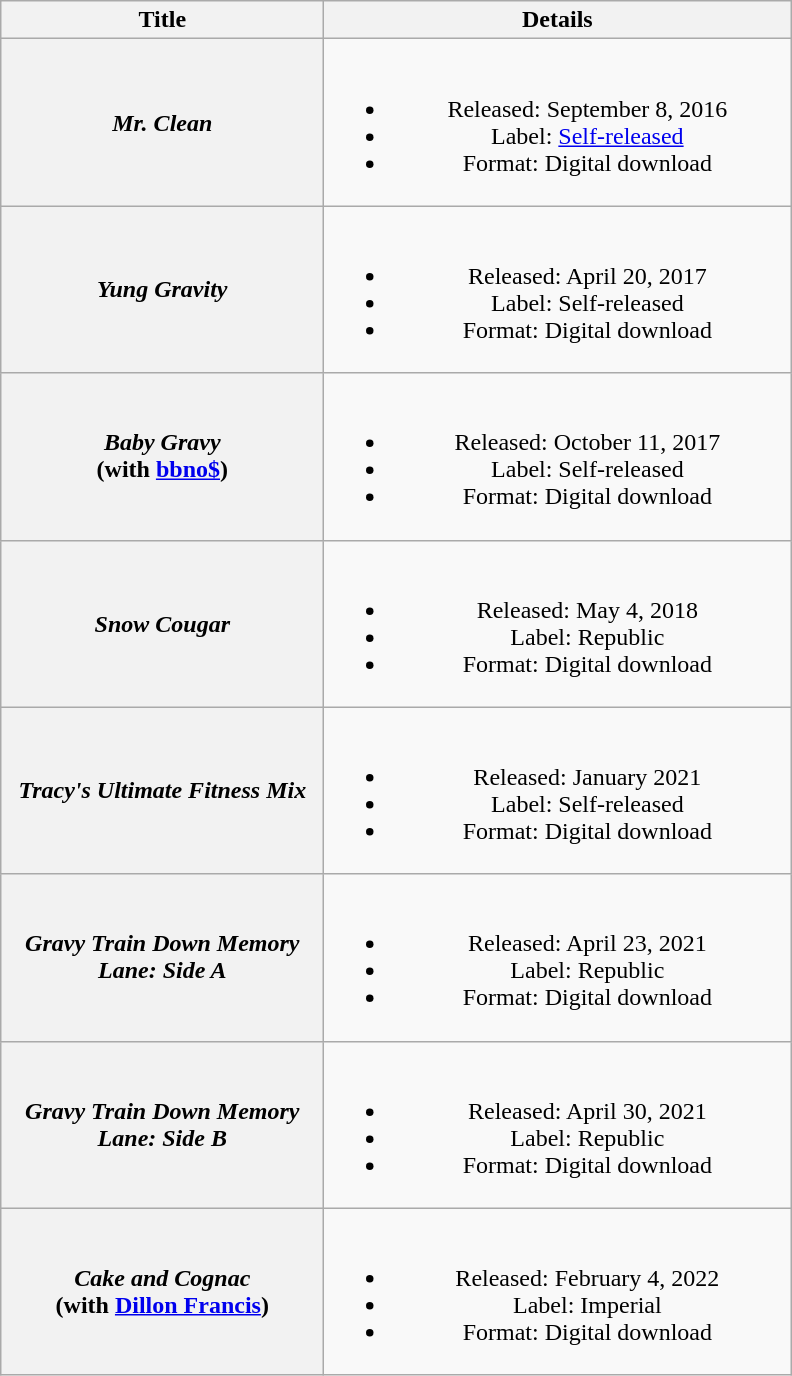<table class="wikitable plainrowheaders" style="text-align:center;">
<tr>
<th scope="col" style="width:13em;">Title</th>
<th scope="col" style="width:19em;">Details</th>
</tr>
<tr>
<th scope="row"><em>Mr. Clean</em></th>
<td><br><ul><li>Released: September 8, 2016</li><li>Label: <a href='#'>Self-released</a></li><li>Format: Digital download</li></ul></td>
</tr>
<tr>
<th scope="row"><em>Yung Gravity</em></th>
<td><br><ul><li>Released: April 20, 2017</li><li>Label: Self-released</li><li>Format: Digital download</li></ul></td>
</tr>
<tr>
<th scope="row"><em>Baby Gravy</em><br><span>(with <a href='#'>bbno$</a>)</span></th>
<td><br><ul><li>Released: October 11, 2017</li><li>Label: Self-released</li><li>Format: Digital download</li></ul></td>
</tr>
<tr>
<th scope="row"><em>Snow Cougar</em></th>
<td><br><ul><li>Released: May 4, 2018</li><li>Label: Republic</li><li>Format: Digital download</li></ul></td>
</tr>
<tr>
<th scope="row"><em>Tracy's Ultimate Fitness Mix</em></th>
<td><br><ul><li>Released: January 2021</li><li>Label: Self-released</li><li>Format: Digital download</li></ul></td>
</tr>
<tr>
<th scope="row"><em>Gravy Train Down Memory Lane: Side A</em></th>
<td><br><ul><li>Released: April 23, 2021</li><li>Label: Republic</li><li>Format: Digital download</li></ul></td>
</tr>
<tr>
<th scope="row"><em>Gravy Train Down Memory Lane: Side B</em></th>
<td><br><ul><li>Released: April 30, 2021</li><li>Label: Republic</li><li>Format: Digital download</li></ul></td>
</tr>
<tr>
<th scope="row"><em>Cake and Cognac</em><br><span>(with <a href='#'>Dillon Francis</a>)</span></th>
<td><br><ul><li>Released: February 4, 2022</li><li>Label: Imperial</li><li>Format: Digital download</li></ul></td>
</tr>
</table>
